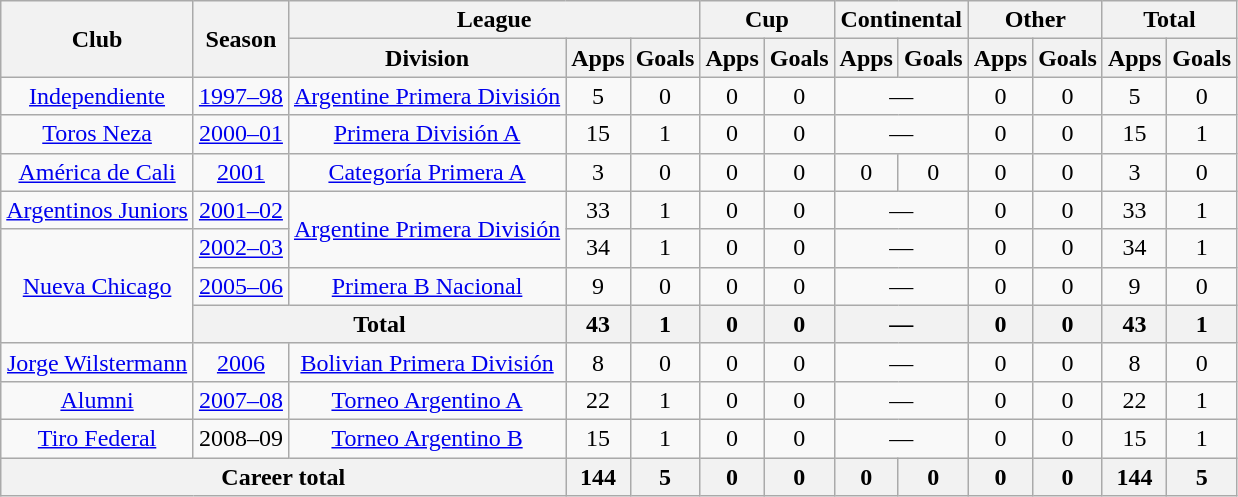<table class="wikitable" style="text-align:center">
<tr>
<th rowspan="2">Club</th>
<th rowspan="2">Season</th>
<th colspan="3">League</th>
<th colspan="2">Cup</th>
<th colspan="2">Continental</th>
<th colspan="2">Other</th>
<th colspan="2">Total</th>
</tr>
<tr>
<th>Division</th>
<th>Apps</th>
<th>Goals</th>
<th>Apps</th>
<th>Goals</th>
<th>Apps</th>
<th>Goals</th>
<th>Apps</th>
<th>Goals</th>
<th>Apps</th>
<th>Goals</th>
</tr>
<tr>
<td rowspan="1"><a href='#'>Independiente</a></td>
<td><a href='#'>1997–98</a></td>
<td rowspan="1"><a href='#'>Argentine Primera División</a></td>
<td>5</td>
<td>0</td>
<td>0</td>
<td>0</td>
<td colspan="2">—</td>
<td>0</td>
<td>0</td>
<td>5</td>
<td>0</td>
</tr>
<tr>
<td rowspan="1"><a href='#'>Toros Neza</a></td>
<td><a href='#'>2000–01</a></td>
<td rowspan="1"><a href='#'>Primera División A</a></td>
<td>15</td>
<td>1</td>
<td>0</td>
<td>0</td>
<td colspan="2">—</td>
<td>0</td>
<td>0</td>
<td>15</td>
<td>1</td>
</tr>
<tr>
<td rowspan="1"><a href='#'>América de Cali</a></td>
<td><a href='#'>2001</a></td>
<td rowspan="1"><a href='#'>Categoría Primera A</a></td>
<td>3</td>
<td>0</td>
<td>0</td>
<td>0</td>
<td>0</td>
<td>0</td>
<td>0</td>
<td>0</td>
<td>3</td>
<td>0</td>
</tr>
<tr>
<td rowspan="1"><a href='#'>Argentinos Juniors</a></td>
<td><a href='#'>2001–02</a></td>
<td rowspan="2"><a href='#'>Argentine Primera División</a></td>
<td>33</td>
<td>1</td>
<td>0</td>
<td>0</td>
<td colspan="2">—</td>
<td>0</td>
<td>0</td>
<td>33</td>
<td>1</td>
</tr>
<tr>
<td rowspan="3"><a href='#'>Nueva Chicago</a></td>
<td><a href='#'>2002–03</a></td>
<td>34</td>
<td>1</td>
<td>0</td>
<td>0</td>
<td colspan="2">—</td>
<td>0</td>
<td>0</td>
<td>34</td>
<td>1</td>
</tr>
<tr>
<td><a href='#'>2005–06</a></td>
<td rowspan="1"><a href='#'>Primera B Nacional</a></td>
<td>9</td>
<td>0</td>
<td>0</td>
<td>0</td>
<td colspan="2">—</td>
<td>0</td>
<td>0</td>
<td>9</td>
<td>0</td>
</tr>
<tr>
<th colspan="2">Total</th>
<th>43</th>
<th>1</th>
<th>0</th>
<th>0</th>
<th colspan="2">—</th>
<th>0</th>
<th>0</th>
<th>43</th>
<th>1</th>
</tr>
<tr>
<td rowspan="1"><a href='#'>Jorge Wilstermann</a></td>
<td><a href='#'>2006</a></td>
<td rowspan="1"><a href='#'>Bolivian Primera División</a></td>
<td>8</td>
<td>0</td>
<td>0</td>
<td>0</td>
<td colspan="2">—</td>
<td>0</td>
<td>0</td>
<td>8</td>
<td>0</td>
</tr>
<tr>
<td rowspan="1"><a href='#'>Alumni</a></td>
<td><a href='#'>2007–08</a></td>
<td rowspan="1"><a href='#'>Torneo Argentino A</a></td>
<td>22</td>
<td>1</td>
<td>0</td>
<td>0</td>
<td colspan="2">—</td>
<td>0</td>
<td>0</td>
<td>22</td>
<td>1</td>
</tr>
<tr>
<td rowspan="1"><a href='#'>Tiro Federal</a></td>
<td>2008–09</td>
<td rowspan="1"><a href='#'>Torneo Argentino B</a></td>
<td>15</td>
<td>1</td>
<td>0</td>
<td>0</td>
<td colspan="2">—</td>
<td>0</td>
<td>0</td>
<td>15</td>
<td>1</td>
</tr>
<tr>
<th colspan="3">Career total</th>
<th>144</th>
<th>5</th>
<th>0</th>
<th>0</th>
<th>0</th>
<th>0</th>
<th>0</th>
<th>0</th>
<th>144</th>
<th>5</th>
</tr>
</table>
